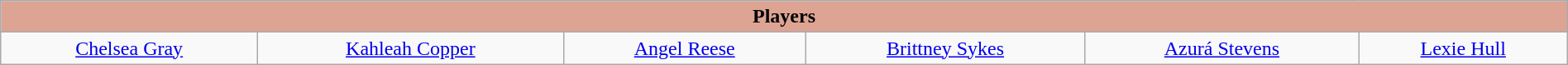<table class="wikitable" style="width:100%; text-align:center; font-size:100%">
<tr>
<th style="background:#dda493" colspan="6" align="center">Players</th>
</tr>
<tr>
<td><a href='#'>Chelsea Gray</a></td>
<td><a href='#'>Kahleah Copper</a></td>
<td><a href='#'>Angel Reese</a></td>
<td><a href='#'>Brittney Sykes</a></td>
<td><a href='#'>Azurá Stevens</a></td>
<td><a href='#'>Lexie Hull</a></td>
</tr>
</table>
